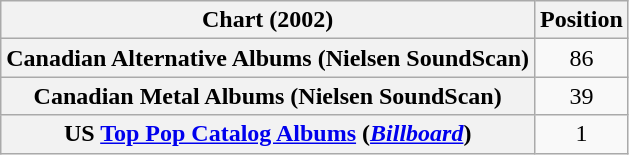<table class="wikitable plainrowheaders" style="text-align:center">
<tr>
<th scope="col">Chart (2002)</th>
<th scope="col">Position</th>
</tr>
<tr>
<th scope="row">Canadian Alternative Albums (Nielsen SoundScan)</th>
<td>86</td>
</tr>
<tr>
<th scope="row">Canadian Metal Albums (Nielsen SoundScan)</th>
<td>39</td>
</tr>
<tr>
<th scope="row">US <a href='#'>Top Pop Catalog Albums</a> (<em><a href='#'>Billboard</a></em>)</th>
<td>1</td>
</tr>
</table>
